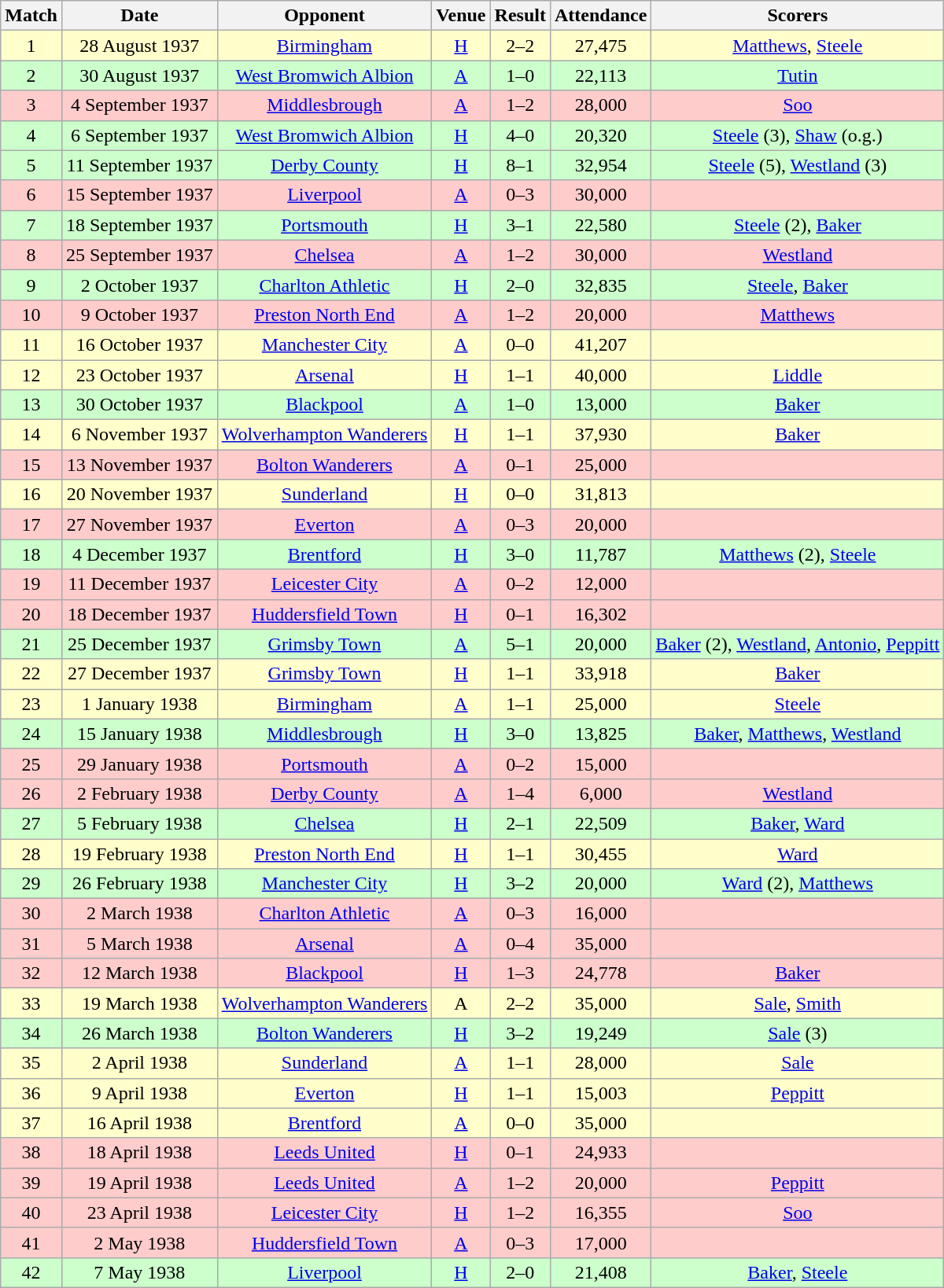<table class="wikitable" style="font-size:100%; text-align:center">
<tr>
<th>Match</th>
<th>Date</th>
<th>Opponent</th>
<th>Venue</th>
<th>Result</th>
<th>Attendance</th>
<th>Scorers</th>
</tr>
<tr style="background-color: #FFFFCC;">
<td>1</td>
<td>28 August 1937</td>
<td><a href='#'>Birmingham</a></td>
<td><a href='#'>H</a></td>
<td>2–2</td>
<td>27,475</td>
<td><a href='#'>Matthews</a>, <a href='#'>Steele</a></td>
</tr>
<tr style="background-color: #CCFFCC;">
<td>2</td>
<td>30 August 1937</td>
<td><a href='#'>West Bromwich Albion</a></td>
<td><a href='#'>A</a></td>
<td>1–0</td>
<td>22,113</td>
<td><a href='#'>Tutin</a></td>
</tr>
<tr style="background-color: #FFCCCC;">
<td>3</td>
<td>4 September 1937</td>
<td><a href='#'>Middlesbrough</a></td>
<td><a href='#'>A</a></td>
<td>1–2</td>
<td>28,000</td>
<td><a href='#'>Soo</a></td>
</tr>
<tr style="background-color: #CCFFCC;">
<td>4</td>
<td>6 September 1937</td>
<td><a href='#'>West Bromwich Albion</a></td>
<td><a href='#'>H</a></td>
<td>4–0</td>
<td>20,320</td>
<td><a href='#'>Steele</a> (3), <a href='#'>Shaw</a> (o.g.)</td>
</tr>
<tr style="background-color: #CCFFCC;">
<td>5</td>
<td>11 September 1937</td>
<td><a href='#'>Derby County</a></td>
<td><a href='#'>H</a></td>
<td>8–1</td>
<td>32,954</td>
<td><a href='#'>Steele</a> (5), <a href='#'>Westland</a> (3)</td>
</tr>
<tr style="background-color: #FFCCCC;">
<td>6</td>
<td>15 September 1937</td>
<td><a href='#'>Liverpool</a></td>
<td><a href='#'>A</a></td>
<td>0–3</td>
<td>30,000</td>
<td></td>
</tr>
<tr style="background-color: #CCFFCC;">
<td>7</td>
<td>18 September 1937</td>
<td><a href='#'>Portsmouth</a></td>
<td><a href='#'>H</a></td>
<td>3–1</td>
<td>22,580</td>
<td><a href='#'>Steele</a> (2), <a href='#'>Baker</a></td>
</tr>
<tr style="background-color: #FFCCCC;">
<td>8</td>
<td>25 September 1937</td>
<td><a href='#'>Chelsea</a></td>
<td><a href='#'>A</a></td>
<td>1–2</td>
<td>30,000</td>
<td><a href='#'>Westland</a></td>
</tr>
<tr style="background-color: #CCFFCC;">
<td>9</td>
<td>2 October 1937</td>
<td><a href='#'>Charlton Athletic</a></td>
<td><a href='#'>H</a></td>
<td>2–0</td>
<td>32,835</td>
<td><a href='#'>Steele</a>, <a href='#'>Baker</a></td>
</tr>
<tr style="background-color: #FFCCCC;">
<td>10</td>
<td>9 October 1937</td>
<td><a href='#'>Preston North End</a></td>
<td><a href='#'>A</a></td>
<td>1–2</td>
<td>20,000</td>
<td><a href='#'>Matthews</a></td>
</tr>
<tr style="background-color: #FFFFCC;">
<td>11</td>
<td>16 October 1937</td>
<td><a href='#'>Manchester City</a></td>
<td><a href='#'>A</a></td>
<td>0–0</td>
<td>41,207</td>
<td></td>
</tr>
<tr style="background-color: #FFFFCC;">
<td>12</td>
<td>23 October 1937</td>
<td><a href='#'>Arsenal</a></td>
<td><a href='#'>H</a></td>
<td>1–1</td>
<td>40,000</td>
<td><a href='#'>Liddle</a></td>
</tr>
<tr style="background-color: #CCFFCC;">
<td>13</td>
<td>30 October 1937</td>
<td><a href='#'>Blackpool</a></td>
<td><a href='#'>A</a></td>
<td>1–0</td>
<td>13,000</td>
<td><a href='#'>Baker</a></td>
</tr>
<tr style="background-color: #FFFFCC;">
<td>14</td>
<td>6 November 1937</td>
<td><a href='#'>Wolverhampton Wanderers</a></td>
<td><a href='#'>H</a></td>
<td>1–1</td>
<td>37,930</td>
<td><a href='#'>Baker</a></td>
</tr>
<tr style="background-color: #FFCCCC;">
<td>15</td>
<td>13 November 1937</td>
<td><a href='#'>Bolton Wanderers</a></td>
<td><a href='#'>A</a></td>
<td>0–1</td>
<td>25,000</td>
<td></td>
</tr>
<tr style="background-color: #FFFFCC;">
<td>16</td>
<td>20 November 1937</td>
<td><a href='#'>Sunderland</a></td>
<td><a href='#'>H</a></td>
<td>0–0</td>
<td>31,813</td>
<td></td>
</tr>
<tr style="background-color: #FFCCCC;">
<td>17</td>
<td>27 November 1937</td>
<td><a href='#'>Everton</a></td>
<td><a href='#'>A</a></td>
<td>0–3</td>
<td>20,000</td>
<td></td>
</tr>
<tr style="background-color: #CCFFCC;">
<td>18</td>
<td>4 December 1937</td>
<td><a href='#'>Brentford</a></td>
<td><a href='#'>H</a></td>
<td>3–0</td>
<td>11,787</td>
<td><a href='#'>Matthews</a> (2), <a href='#'>Steele</a></td>
</tr>
<tr style="background-color: #FFCCCC;">
<td>19</td>
<td>11 December 1937</td>
<td><a href='#'>Leicester City</a></td>
<td><a href='#'>A</a></td>
<td>0–2</td>
<td>12,000</td>
<td></td>
</tr>
<tr style="background-color: #FFCCCC;">
<td>20</td>
<td>18 December 1937</td>
<td><a href='#'>Huddersfield Town</a></td>
<td><a href='#'>H</a></td>
<td>0–1</td>
<td>16,302</td>
<td></td>
</tr>
<tr style="background-color: #CCFFCC;">
<td>21</td>
<td>25 December 1937</td>
<td><a href='#'>Grimsby Town</a></td>
<td><a href='#'>A</a></td>
<td>5–1</td>
<td>20,000</td>
<td><a href='#'>Baker</a> (2), <a href='#'>Westland</a>, <a href='#'>Antonio</a>, <a href='#'>Peppitt</a></td>
</tr>
<tr style="background-color: #FFFFCC;">
<td>22</td>
<td>27 December 1937</td>
<td><a href='#'>Grimsby Town</a></td>
<td><a href='#'>H</a></td>
<td>1–1</td>
<td>33,918</td>
<td><a href='#'>Baker</a></td>
</tr>
<tr style="background-color: #FFFFCC;">
<td>23</td>
<td>1 January 1938</td>
<td><a href='#'>Birmingham</a></td>
<td><a href='#'>A</a></td>
<td>1–1</td>
<td>25,000</td>
<td><a href='#'>Steele</a></td>
</tr>
<tr style="background-color: #CCFFCC;">
<td>24</td>
<td>15 January 1938</td>
<td><a href='#'>Middlesbrough</a></td>
<td><a href='#'>H</a></td>
<td>3–0</td>
<td>13,825</td>
<td><a href='#'>Baker</a>, <a href='#'>Matthews</a>, <a href='#'>Westland</a></td>
</tr>
<tr style="background-color: #FFCCCC;">
<td>25</td>
<td>29 January 1938</td>
<td><a href='#'>Portsmouth</a></td>
<td><a href='#'>A</a></td>
<td>0–2</td>
<td>15,000</td>
<td></td>
</tr>
<tr style="background-color: #FFCCCC;">
<td>26</td>
<td>2 February 1938</td>
<td><a href='#'>Derby County</a></td>
<td><a href='#'>A</a></td>
<td>1–4</td>
<td>6,000</td>
<td><a href='#'>Westland</a></td>
</tr>
<tr style="background-color: #CCFFCC;">
<td>27</td>
<td>5 February 1938</td>
<td><a href='#'>Chelsea</a></td>
<td><a href='#'>H</a></td>
<td>2–1</td>
<td>22,509</td>
<td><a href='#'>Baker</a>, <a href='#'>Ward</a></td>
</tr>
<tr style="background-color: #FFFFCC;">
<td>28</td>
<td>19 February 1938</td>
<td><a href='#'>Preston North End</a></td>
<td><a href='#'>H</a></td>
<td>1–1</td>
<td>30,455</td>
<td><a href='#'>Ward</a></td>
</tr>
<tr style="background-color: #CCFFCC;">
<td>29</td>
<td>26 February 1938</td>
<td><a href='#'>Manchester City</a></td>
<td><a href='#'>H</a></td>
<td>3–2</td>
<td>20,000</td>
<td><a href='#'>Ward</a> (2), <a href='#'>Matthews</a></td>
</tr>
<tr style="background-color: #FFCCCC;">
<td>30</td>
<td>2 March 1938</td>
<td><a href='#'>Charlton Athletic</a></td>
<td><a href='#'>A</a></td>
<td>0–3</td>
<td>16,000</td>
<td></td>
</tr>
<tr style="background-color: #FFCCCC;">
<td>31</td>
<td>5 March 1938</td>
<td><a href='#'>Arsenal</a></td>
<td><a href='#'>A</a></td>
<td>0–4</td>
<td>35,000</td>
<td></td>
</tr>
<tr style="background-color: #FFCCCC;">
<td>32</td>
<td>12 March 1938</td>
<td><a href='#'>Blackpool</a></td>
<td><a href='#'>H</a></td>
<td>1–3</td>
<td>24,778</td>
<td><a href='#'>Baker</a></td>
</tr>
<tr style="background-color: #FFFFCC;">
<td>33</td>
<td>19 March 1938</td>
<td><a href='#'>Wolverhampton Wanderers</a></td>
<td>A</td>
<td>2–2</td>
<td>35,000</td>
<td><a href='#'>Sale</a>, <a href='#'>Smith</a></td>
</tr>
<tr style="background-color: #CCFFCC;">
<td>34</td>
<td>26 March 1938</td>
<td><a href='#'>Bolton Wanderers</a></td>
<td><a href='#'>H</a></td>
<td>3–2</td>
<td>19,249</td>
<td><a href='#'>Sale</a> (3)</td>
</tr>
<tr style="background-color: #FFFFCC;">
<td>35</td>
<td>2 April 1938</td>
<td><a href='#'>Sunderland</a></td>
<td><a href='#'>A</a></td>
<td>1–1</td>
<td>28,000</td>
<td><a href='#'>Sale</a></td>
</tr>
<tr style="background-color: #FFFFCC;">
<td>36</td>
<td>9 April 1938</td>
<td><a href='#'>Everton</a></td>
<td><a href='#'>H</a></td>
<td>1–1</td>
<td>15,003</td>
<td><a href='#'>Peppitt</a></td>
</tr>
<tr style="background-color: #FFFFCC;">
<td>37</td>
<td>16 April 1938</td>
<td><a href='#'>Brentford</a></td>
<td><a href='#'>A</a></td>
<td>0–0</td>
<td>35,000</td>
<td></td>
</tr>
<tr style="background-color: #FFCCCC;">
<td>38</td>
<td>18 April 1938</td>
<td><a href='#'>Leeds United</a></td>
<td><a href='#'>H</a></td>
<td>0–1</td>
<td>24,933</td>
<td></td>
</tr>
<tr style="background-color: #FFCCCC;">
<td>39</td>
<td>19 April 1938</td>
<td><a href='#'>Leeds United</a></td>
<td><a href='#'>A</a></td>
<td>1–2</td>
<td>20,000</td>
<td><a href='#'>Peppitt</a></td>
</tr>
<tr style="background-color: #FFCCCC;">
<td>40</td>
<td>23 April 1938</td>
<td><a href='#'>Leicester City</a></td>
<td><a href='#'>H</a></td>
<td>1–2</td>
<td>16,355</td>
<td><a href='#'>Soo</a></td>
</tr>
<tr style="background-color: #FFCCCC;">
<td>41</td>
<td>2 May 1938</td>
<td><a href='#'>Huddersfield Town</a></td>
<td><a href='#'>A</a></td>
<td>0–3</td>
<td>17,000</td>
<td></td>
</tr>
<tr style="background-color: #CCFFCC;">
<td>42</td>
<td>7 May 1938</td>
<td><a href='#'>Liverpool</a></td>
<td><a href='#'>H</a></td>
<td>2–0</td>
<td>21,408</td>
<td><a href='#'>Baker</a>, <a href='#'>Steele</a></td>
</tr>
</table>
